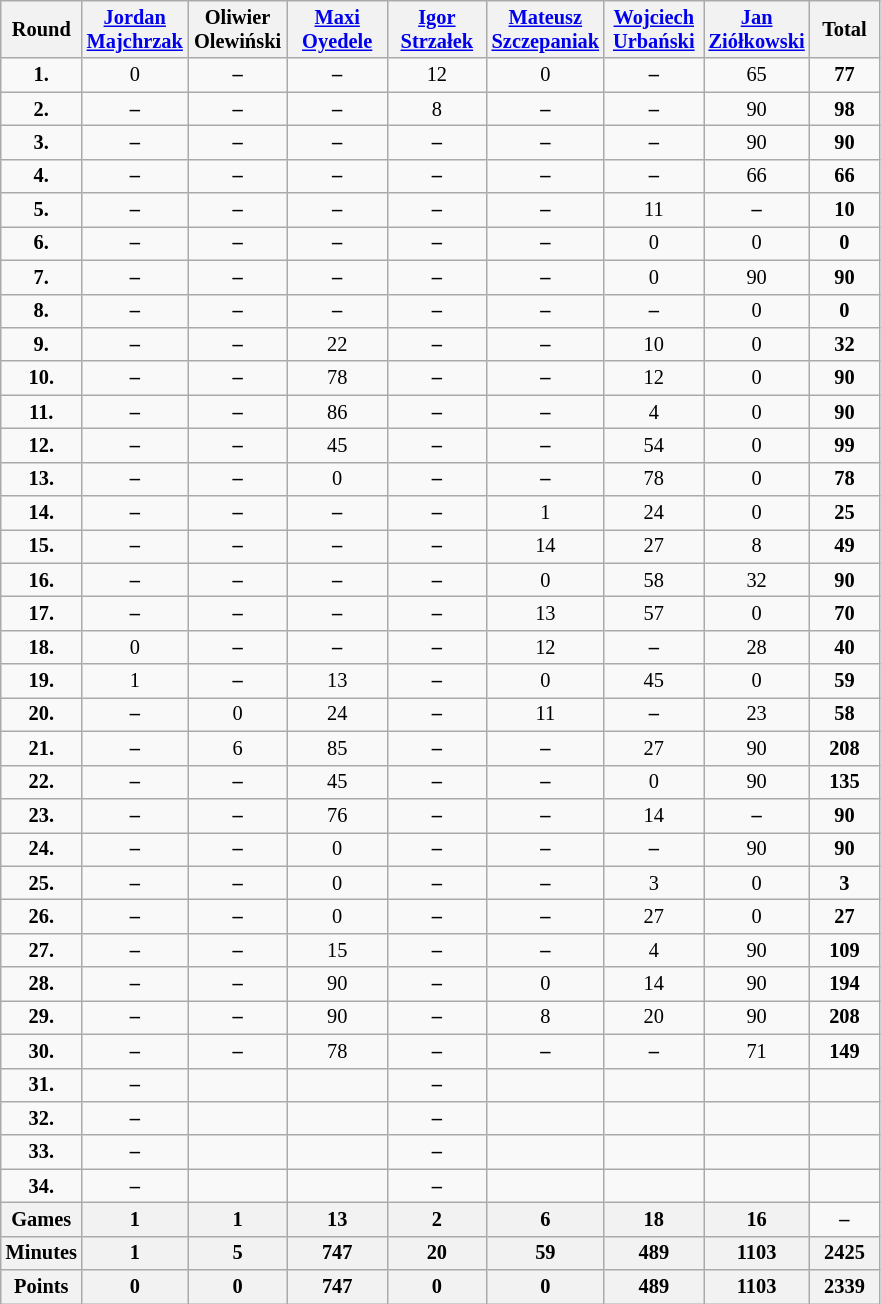<table class="wikitable sortable" style="text-align:center; font-size:85%;">
<tr>
<th>Round</th>
<th width=60><a href='#'>Jordan Majchrzak</a></th>
<th width=60>Oliwier Olewiński</th>
<th width=60><a href='#'>Maxi Oyedele</a></th>
<th width=60><a href='#'>Igor Strzałek</a></th>
<th width=60><a href='#'>Mateusz Szczepaniak</a></th>
<th width=60><a href='#'>Wojciech Urbański</a></th>
<th width=60><a href='#'>Jan Ziółkowski</a></th>
<th width=40>Total</th>
</tr>
<tr>
<td><strong>1.</strong></td>
<td>0</td>
<td><strong>–</strong></td>
<td><strong>–</strong></td>
<td>12</td>
<td>0</td>
<td><strong>–</strong></td>
<td>65</td>
<td><strong>77</strong></td>
</tr>
<tr>
<td><strong>2.</strong></td>
<td><strong>–</strong></td>
<td><strong>–</strong></td>
<td><strong>–</strong></td>
<td>8</td>
<td><strong>–</strong></td>
<td><strong>–</strong></td>
<td>90</td>
<td><strong>98</strong></td>
</tr>
<tr>
<td><strong>3.</strong></td>
<td><strong>–</strong></td>
<td><strong>–</strong></td>
<td><strong>–</strong></td>
<td><strong>–</strong></td>
<td><strong>–</strong></td>
<td><strong>–</strong></td>
<td>90</td>
<td><strong>90</strong></td>
</tr>
<tr>
<td><strong>4.</strong></td>
<td><strong>–</strong></td>
<td><strong>–</strong></td>
<td><strong>–</strong></td>
<td><strong>–</strong></td>
<td><strong>–</strong></td>
<td><strong>–</strong></td>
<td>66</td>
<td><strong>66</strong></td>
</tr>
<tr>
<td><strong>5.</strong></td>
<td><strong>–</strong></td>
<td><strong>–</strong></td>
<td><strong>–</strong></td>
<td><strong>–</strong></td>
<td><strong>–</strong></td>
<td>11</td>
<td><strong>–</strong></td>
<td><strong>10</strong></td>
</tr>
<tr>
<td><strong>6.</strong></td>
<td><strong>–</strong></td>
<td><strong>–</strong></td>
<td><strong>–</strong></td>
<td><strong>–</strong></td>
<td><strong>–</strong></td>
<td>0</td>
<td>0</td>
<td><strong>0</strong></td>
</tr>
<tr>
<td><strong>7.</strong></td>
<td><strong>–</strong></td>
<td><strong>–</strong></td>
<td><strong>–</strong></td>
<td><strong>–</strong></td>
<td><strong>–</strong></td>
<td>0</td>
<td>90</td>
<td><strong>90</strong></td>
</tr>
<tr>
<td><strong>8.</strong></td>
<td><strong>–</strong></td>
<td><strong>–</strong></td>
<td><strong>–</strong></td>
<td><strong>–</strong></td>
<td><strong>–</strong></td>
<td><strong>–</strong></td>
<td>0</td>
<td><strong>0</strong></td>
</tr>
<tr>
<td><strong>9.</strong></td>
<td><strong>–</strong></td>
<td><strong>–</strong></td>
<td>22</td>
<td><strong>–</strong></td>
<td><strong>–</strong></td>
<td>10</td>
<td>0</td>
<td><strong>32</strong></td>
</tr>
<tr>
<td><strong>10.</strong></td>
<td><strong>–</strong></td>
<td><strong>–</strong></td>
<td>78</td>
<td><strong>–</strong></td>
<td><strong>–</strong></td>
<td>12</td>
<td>0</td>
<td><strong>90</strong></td>
</tr>
<tr>
<td><strong>11.</strong></td>
<td><strong>–</strong></td>
<td><strong>–</strong></td>
<td>86</td>
<td><strong>–</strong></td>
<td><strong>–</strong></td>
<td>4</td>
<td>0</td>
<td><strong>90</strong></td>
</tr>
<tr>
<td><strong>12.</strong></td>
<td><strong>–</strong></td>
<td><strong>–</strong></td>
<td>45</td>
<td><strong>–</strong></td>
<td><strong>–</strong></td>
<td>54</td>
<td>0</td>
<td><strong>99</strong></td>
</tr>
<tr>
<td><strong>13.</strong></td>
<td><strong>–</strong></td>
<td><strong>–</strong></td>
<td>0</td>
<td><strong>–</strong></td>
<td><strong>–</strong></td>
<td>78</td>
<td>0</td>
<td><strong>78</strong></td>
</tr>
<tr>
<td><strong>14.</strong></td>
<td><strong>–</strong></td>
<td><strong>–</strong></td>
<td><strong>–</strong></td>
<td><strong>–</strong></td>
<td>1</td>
<td>24</td>
<td>0</td>
<td><strong>25</strong></td>
</tr>
<tr>
<td><strong>15.</strong></td>
<td><strong>–</strong></td>
<td><strong>–</strong></td>
<td><strong>–</strong></td>
<td><strong>–</strong></td>
<td>14</td>
<td>27</td>
<td>8</td>
<td><strong>49</strong></td>
</tr>
<tr>
<td><strong>16.</strong></td>
<td><strong>–</strong></td>
<td><strong>–</strong></td>
<td><strong>–</strong></td>
<td><strong>–</strong></td>
<td>0</td>
<td>58</td>
<td>32</td>
<td><strong>90</strong></td>
</tr>
<tr>
<td><strong>17.</strong></td>
<td><strong>–</strong></td>
<td><strong>–</strong></td>
<td><strong>–</strong></td>
<td><strong>–</strong></td>
<td>13</td>
<td>57</td>
<td>0</td>
<td><strong>70</strong></td>
</tr>
<tr>
<td><strong>18.</strong></td>
<td>0</td>
<td><strong>–</strong></td>
<td><strong>–</strong></td>
<td><strong>–</strong></td>
<td>12</td>
<td><strong>–</strong></td>
<td>28</td>
<td><strong>40</strong></td>
</tr>
<tr>
<td><strong>19.</strong></td>
<td>1</td>
<td><strong>–</strong></td>
<td>13</td>
<td><strong>–</strong></td>
<td>0</td>
<td>45</td>
<td>0</td>
<td><strong>59</strong></td>
</tr>
<tr>
<td><strong>20.</strong></td>
<td><strong>–</strong></td>
<td>0</td>
<td>24</td>
<td><strong>–</strong></td>
<td>11</td>
<td><strong>–</strong></td>
<td>23</td>
<td><strong>58</strong></td>
</tr>
<tr>
<td><strong>21.</strong></td>
<td><strong>–</strong></td>
<td>6</td>
<td>85</td>
<td><strong>–</strong></td>
<td><strong>–</strong></td>
<td>27</td>
<td>90</td>
<td><strong>208</strong></td>
</tr>
<tr>
<td><strong>22.</strong></td>
<td><strong>–</strong></td>
<td><strong>–</strong></td>
<td>45</td>
<td><strong>–</strong></td>
<td><strong>–</strong></td>
<td>0</td>
<td>90</td>
<td><strong>135</strong></td>
</tr>
<tr>
<td><strong>23.</strong></td>
<td><strong>–</strong></td>
<td><strong>–</strong></td>
<td>76</td>
<td><strong>–</strong></td>
<td><strong>–</strong></td>
<td>14</td>
<td><strong>–</strong></td>
<td><strong>90</strong></td>
</tr>
<tr>
<td><strong>24.</strong></td>
<td><strong>–</strong></td>
<td><strong>–</strong></td>
<td>0</td>
<td><strong>–</strong></td>
<td><strong>–</strong></td>
<td><strong>–</strong></td>
<td>90</td>
<td><strong>90</strong></td>
</tr>
<tr>
<td><strong>25.</strong></td>
<td><strong>–</strong></td>
<td><strong>–</strong></td>
<td>0</td>
<td><strong>–</strong></td>
<td><strong>–</strong></td>
<td>3</td>
<td>0</td>
<td><strong>3</strong></td>
</tr>
<tr>
<td><strong>26.</strong></td>
<td><strong>–</strong></td>
<td><strong>–</strong></td>
<td>0</td>
<td><strong>–</strong></td>
<td><strong>–</strong></td>
<td>27</td>
<td>0</td>
<td><strong>27</strong></td>
</tr>
<tr>
<td><strong>27.</strong></td>
<td><strong>–</strong></td>
<td><strong>–</strong></td>
<td>15</td>
<td><strong>–</strong></td>
<td><strong>–</strong></td>
<td>4</td>
<td>90</td>
<td><strong>109</strong></td>
</tr>
<tr>
<td><strong>28.</strong></td>
<td><strong>–</strong></td>
<td><strong>–</strong></td>
<td>90</td>
<td><strong>–</strong></td>
<td>0</td>
<td>14</td>
<td>90</td>
<td><strong>194</strong></td>
</tr>
<tr>
<td><strong>29.</strong></td>
<td><strong>–</strong></td>
<td><strong>–</strong></td>
<td>90</td>
<td><strong>–</strong></td>
<td>8</td>
<td>20</td>
<td>90</td>
<td><strong>208</strong></td>
</tr>
<tr>
<td><strong>30.</strong></td>
<td><strong>–</strong></td>
<td><strong>–</strong></td>
<td>78</td>
<td><strong>–</strong></td>
<td><strong>–</strong></td>
<td><strong>–</strong></td>
<td>71</td>
<td><strong>149</strong></td>
</tr>
<tr>
<td><strong>31.</strong></td>
<td><strong>–</strong></td>
<td></td>
<td></td>
<td><strong>–</strong></td>
<td></td>
<td></td>
<td></td>
<td></td>
</tr>
<tr>
<td><strong>32.</strong></td>
<td><strong>–</strong></td>
<td></td>
<td></td>
<td><strong>–</strong></td>
<td></td>
<td></td>
<td></td>
<td></td>
</tr>
<tr>
<td><strong>33.</strong></td>
<td><strong>–</strong></td>
<td></td>
<td></td>
<td><strong>–</strong></td>
<td></td>
<td></td>
<td></td>
<td></td>
</tr>
<tr>
<td><strong>34.</strong></td>
<td><strong>–</strong></td>
<td></td>
<td></td>
<td><strong>–</strong></td>
<td></td>
<td></td>
<td></td>
<td></td>
</tr>
<tr>
<th>Games</th>
<th>1</th>
<th>1</th>
<th>13</th>
<th>2</th>
<th>6</th>
<th>18</th>
<th>16</th>
<td><strong>–</strong></td>
</tr>
<tr>
<th>Minutes</th>
<th>1</th>
<th>5</th>
<th>747</th>
<th>20</th>
<th>59</th>
<th>489</th>
<th>1103</th>
<th>2425</th>
</tr>
<tr>
<th>Points</th>
<th>0</th>
<th>0</th>
<th>747</th>
<th>0</th>
<th>0</th>
<th>489</th>
<th>1103</th>
<th>2339</th>
</tr>
</table>
